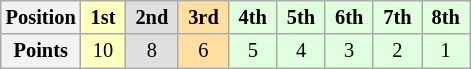<table class="wikitable" style="font-size:85%; text-align:center">
<tr>
<th>Position</th>
<td style="background:#ffffbf;"> <strong>1st</strong> </td>
<td style="background:#dfdfdf;"> <strong>2nd</strong> </td>
<td style="background:#ffdf9f;"> <strong>3rd</strong> </td>
<td style="background:#dfffdf;"> <strong>4th</strong> </td>
<td style="background:#dfffdf;"> <strong>5th</strong> </td>
<td style="background:#dfffdf;"> <strong>6th</strong> </td>
<td style="background:#dfffdf;"> <strong>7th</strong> </td>
<td style="background:#dfffdf;"> <strong>8th</strong> </td>
</tr>
<tr>
<th>Points</th>
<td style="background:#ffffbf;">10</td>
<td style="background:#dfdfdf;">8</td>
<td style="background:#ffdf9f;">6</td>
<td style="background:#dfffdf;">5</td>
<td style="background:#dfffdf;">4</td>
<td style="background:#dfffdf;">3</td>
<td style="background:#dfffdf;">2</td>
<td style="background:#dfffdf;">1</td>
</tr>
</table>
